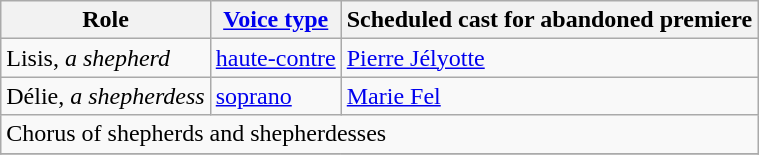<table class="wikitable">
<tr>
<th>Role</th>
<th><a href='#'>Voice type</a></th>
<th>Scheduled cast for abandoned premiere</th>
</tr>
<tr>
<td>Lisis, <em>a shepherd</em></td>
<td><a href='#'>haute-contre</a></td>
<td><a href='#'>Pierre Jélyotte</a></td>
</tr>
<tr>
<td>Délie, <em>a shepherdess</em></td>
<td><a href='#'>soprano</a></td>
<td><a href='#'>Marie Fel</a></td>
</tr>
<tr>
<td colspan="3">Chorus of shepherds and shepherdesses</td>
</tr>
<tr>
</tr>
</table>
